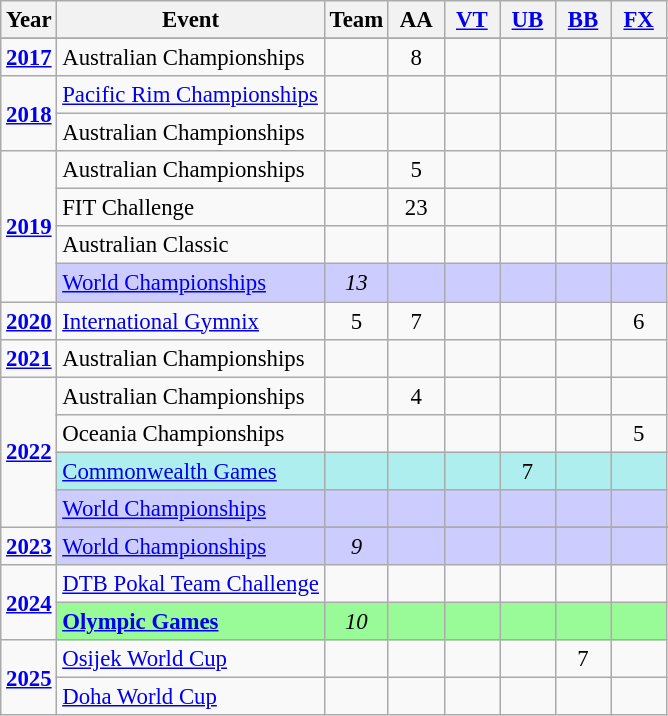<table class="wikitable" border=1 style="text-align:center; font-size:95%;">
<tr>
<th>Year</th>
<th>Event</th>
<th style="width:30px;">Team</th>
<th style="width:30px;">AA</th>
<th style="width:30px;"><a href='#'>VT</a></th>
<th style="width:30px;"><a href='#'>UB</a></th>
<th style="width:30px;"><a href='#'>BB</a></th>
<th style="width:30px;"><a href='#'>FX</a></th>
</tr>
<tr>
</tr>
<tr>
<td rowspan="1"><strong><a href='#'>2017</a></strong></td>
<td align=left>Australian Championships</td>
<td></td>
<td>8</td>
<td></td>
<td></td>
<td></td>
<td></td>
</tr>
<tr>
<td rowspan="2"><strong><a href='#'>2018</a></strong></td>
<td align=left><a href='#'>Pacific Rim Championships</a></td>
<td></td>
<td></td>
<td></td>
<td></td>
<td></td>
<td></td>
</tr>
<tr>
<td align=left>Australian Championships</td>
<td></td>
<td></td>
<td></td>
<td></td>
<td></td>
<td></td>
</tr>
<tr>
<td rowspan="4"><strong><a href='#'>2019</a></strong></td>
<td align=left>Australian Championships</td>
<td></td>
<td>5</td>
<td></td>
<td></td>
<td></td>
<td></td>
</tr>
<tr>
<td align=left>FIT Challenge</td>
<td></td>
<td>23</td>
<td></td>
<td></td>
<td></td>
<td></td>
</tr>
<tr>
<td align=left>Australian Classic</td>
<td></td>
<td></td>
<td></td>
<td></td>
<td></td>
<td></td>
</tr>
<tr style="background:#ccf;">
<td align=left><a href='#'>World Championships</a></td>
<td><em>13</em></td>
<td></td>
<td></td>
<td></td>
<td></td>
<td></td>
</tr>
<tr>
<td rowspan="1"><strong><a href='#'>2020</a></strong></td>
<td align=left><a href='#'>International Gymnix</a></td>
<td>5</td>
<td>7</td>
<td></td>
<td></td>
<td></td>
<td>6</td>
</tr>
<tr>
<td rowspan="1"><strong><a href='#'>2021</a></strong></td>
<td align=left>Australian Championships</td>
<td></td>
<td></td>
<td></td>
<td></td>
<td></td>
<td></td>
</tr>
<tr>
<td rowspan="4"><strong><a href='#'>2022</a></strong></td>
<td align=left>Australian Championships</td>
<td></td>
<td>4</td>
<td></td>
<td></td>
<td></td>
<td></td>
</tr>
<tr>
<td align=left>Oceania Championships</td>
<td></td>
<td></td>
<td></td>
<td></td>
<td></td>
<td>5</td>
</tr>
<tr bgcolor="#afeeee">
<td align=left><a href='#'>Commonwealth Games</a></td>
<td></td>
<td></td>
<td></td>
<td>7</td>
<td></td>
<td></td>
</tr>
<tr bgcolor=#CCCCFF>
<td align=left><a href='#'>World Championships</a></td>
<td></td>
<td></td>
<td></td>
<td></td>
<td></td>
<td></td>
</tr>
<tr>
<td rowspan="2"><strong><a href='#'>2023</a></strong></td>
</tr>
<tr bgcolor=#CCCCFF>
<td align=left><a href='#'>World Championships</a></td>
<td><em>9</em></td>
<td></td>
<td></td>
<td></td>
<td></td>
<td></td>
</tr>
<tr>
<td rowspan="2"><strong><a href='#'>2024</a></strong></td>
<td align=left><a href='#'>DTB Pokal Team Challenge</a></td>
<td></td>
<td></td>
<td></td>
<td></td>
<td></td>
<td></td>
</tr>
<tr bgcolor=98FB98>
<td align=left><strong><a href='#'>Olympic Games</a></strong></td>
<td><em>10</em></td>
<td></td>
<td></td>
<td></td>
<td></td>
<td></td>
</tr>
<tr>
<td rowspan="2"><strong><a href='#'>2025</a></strong></td>
<td align=left><a href='#'>Osijek World Cup</a></td>
<td></td>
<td></td>
<td></td>
<td></td>
<td>7</td>
<td></td>
</tr>
<tr>
<td align=left><a href='#'>Doha World Cup</a></td>
<td></td>
<td></td>
<td></td>
<td></td>
<td></td>
<td></td>
</tr>
</table>
